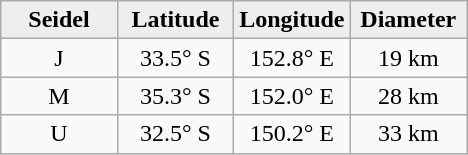<table class="wikitable">
<tr>
<th width="25%" style="background:#eeeeee;">Seidel</th>
<th width="25%" style="background:#eeeeee;">Latitude</th>
<th width="25%" style="background:#eeeeee;">Longitude</th>
<th width="25%" style="background:#eeeeee;">Diameter</th>
</tr>
<tr>
<td align="center">J</td>
<td align="center">33.5° S</td>
<td align="center">152.8° E</td>
<td align="center">19 km</td>
</tr>
<tr>
<td align="center">M</td>
<td align="center">35.3° S</td>
<td align="center">152.0° E</td>
<td align="center">28 km</td>
</tr>
<tr>
<td align="center">U</td>
<td align="center">32.5° S</td>
<td align="center">150.2° E</td>
<td align="center">33 km</td>
</tr>
</table>
